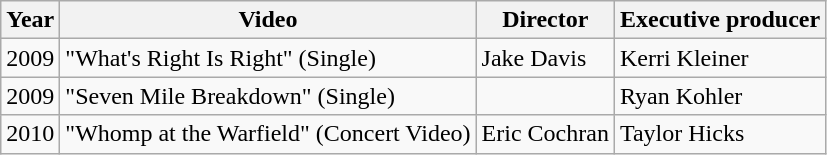<table class="wikitable">
<tr>
<th>Year</th>
<th>Video</th>
<th>Director</th>
<th>Executive producer</th>
</tr>
<tr>
<td>2009</td>
<td>"What's Right Is Right" (Single)</td>
<td>Jake Davis</td>
<td>Kerri Kleiner</td>
</tr>
<tr>
<td>2009</td>
<td>"Seven Mile Breakdown" (Single)</td>
<td></td>
<td>Ryan Kohler</td>
</tr>
<tr>
<td>2010</td>
<td>"Whomp at the Warfield" (Concert Video)</td>
<td>Eric Cochran</td>
<td>Taylor Hicks</td>
</tr>
</table>
